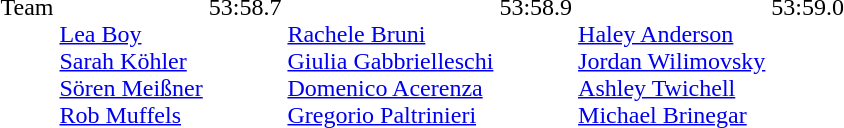<table>
<tr valign="top">
<td>Team<br></td>
<td><br><a href='#'>Lea Boy</a><br><a href='#'>Sarah Köhler</a><br><a href='#'>Sören Meißner</a><br><a href='#'>Rob Muffels</a></td>
<td>53:58.7</td>
<td><br><a href='#'>Rachele Bruni</a><br><a href='#'>Giulia Gabbrielleschi</a><br><a href='#'>Domenico Acerenza</a><br><a href='#'>Gregorio Paltrinieri</a></td>
<td>53:58.9</td>
<td><br><a href='#'>Haley Anderson</a><br><a href='#'>Jordan Wilimovsky</a><br><a href='#'>Ashley Twichell</a><br><a href='#'>Michael Brinegar</a></td>
<td>53:59.0</td>
</tr>
</table>
